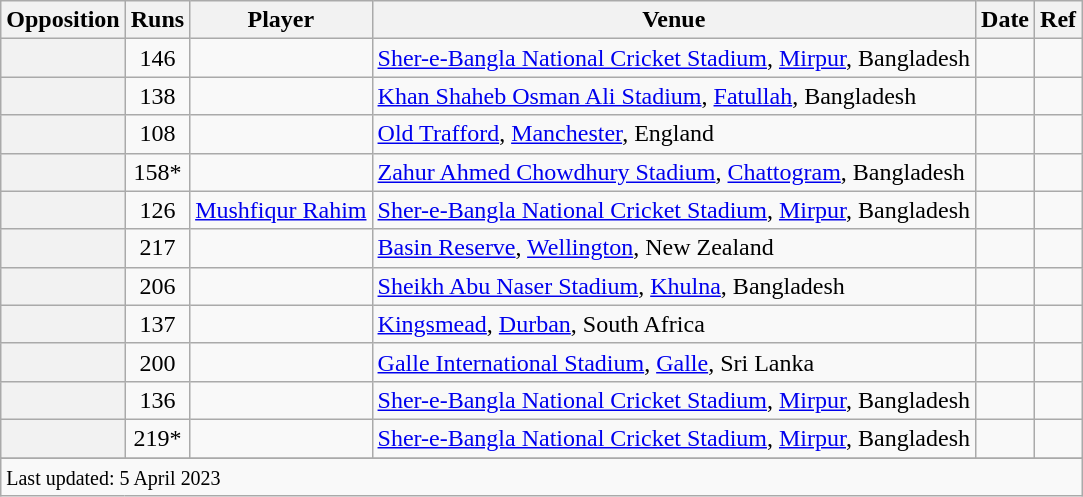<table class="wikitable plainrowheaders sortable">
<tr>
<th scope=col>Opposition</th>
<th scope=col>Runs</th>
<th scope=col>Player</th>
<th scope=col>Venue</th>
<th scope=col>Date</th>
<th scope=col>Ref</th>
</tr>
<tr>
<th style=text-align:left;></th>
<td scope=row style=text-align:center;>146</td>
<td></td>
<td><a href='#'>Sher-e-Bangla National Cricket Stadium</a>, <a href='#'>Mirpur</a>, Bangladesh</td>
<td></td>
<td></td>
</tr>
<tr>
<th style=text-align:left;></th>
<td scope=row style=text-align:center;>138</td>
<td></td>
<td><a href='#'>Khan Shaheb Osman Ali Stadium</a>, <a href='#'>Fatullah</a>, Bangladesh</td>
<td></td>
<td></td>
</tr>
<tr>
<th style=text-align:left;></th>
<td scope=row style=text-align:center;>108</td>
<td></td>
<td><a href='#'>Old Trafford</a>, <a href='#'>Manchester</a>, England</td>
<td></td>
<td></td>
</tr>
<tr>
<th style=text-align:left;></th>
<td scope=row style=text-align:center;>158*</td>
<td></td>
<td><a href='#'>Zahur Ahmed Chowdhury Stadium</a>, <a href='#'>Chattogram</a>, Bangladesh</td>
<td></td>
<td></td>
</tr>
<tr>
<th style=text-align:left;></th>
<td scope=row style=text-align:center;>126</td>
<td><a href='#'>Mushfiqur Rahim</a></td>
<td><a href='#'>Sher-e-Bangla National Cricket Stadium</a>, <a href='#'>Mirpur</a>, Bangladesh</td>
<td></td>
<td></td>
</tr>
<tr>
<th style=text-align:left;></th>
<td scope=row style=text-align:center;>217</td>
<td></td>
<td><a href='#'>Basin Reserve</a>, <a href='#'>Wellington</a>, New Zealand</td>
<td></td>
<td></td>
</tr>
<tr>
<th style=text-align:left;></th>
<td scope=row style=text-align:center;>206</td>
<td></td>
<td><a href='#'>Sheikh Abu Naser Stadium</a>, <a href='#'>Khulna</a>, Bangladesh</td>
<td></td>
<td></td>
</tr>
<tr>
<th style=text-align:left;></th>
<td scope=row style=text-align:center;>137</td>
<td></td>
<td><a href='#'>Kingsmead</a>, <a href='#'>Durban</a>, South Africa</td>
<td></td>
<td></td>
</tr>
<tr>
<th style=text-align:left;></th>
<td scope=row style=text-align:center;>200</td>
<td></td>
<td><a href='#'>Galle International Stadium</a>, <a href='#'>Galle</a>, Sri Lanka</td>
<td></td>
<td></td>
</tr>
<tr>
<th style=text-align:left;></th>
<td scope=row style=text-align:center;>136</td>
<td></td>
<td><a href='#'>Sher-e-Bangla National Cricket Stadium</a>, <a href='#'>Mirpur</a>, Bangladesh</td>
<td></td>
<td></td>
</tr>
<tr>
<th style=text-align:left;></th>
<td scope=row style=text-align:center;>219*</td>
<td></td>
<td><a href='#'>Sher-e-Bangla National Cricket Stadium</a>, <a href='#'>Mirpur</a>, Bangladesh</td>
<td></td>
<td></td>
</tr>
<tr>
</tr>
<tr class=sortbottom>
<td colspan=6><small>Last updated: 5 April 2023</small></td>
</tr>
</table>
